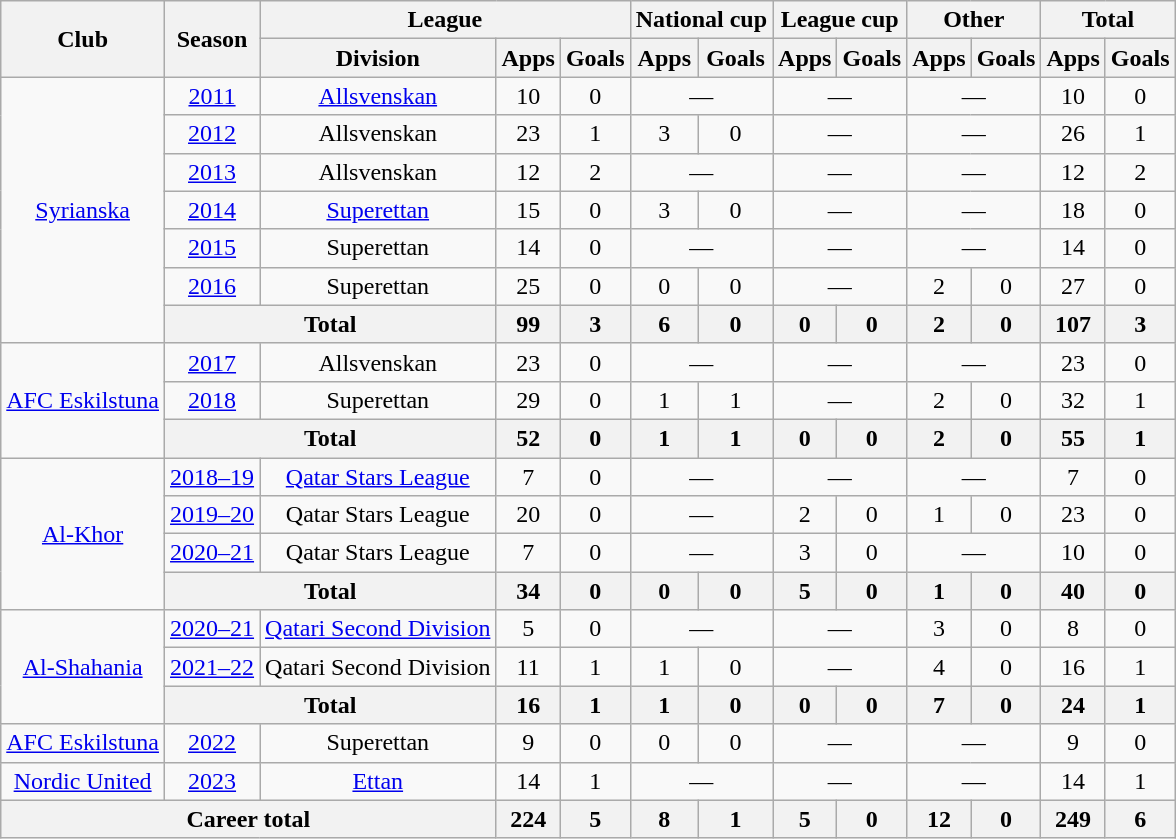<table class="wikitable" style="text-align:center">
<tr>
<th rowspan="2">Club</th>
<th rowspan="2">Season</th>
<th colspan="3">League</th>
<th colspan="2">National cup</th>
<th colspan="2">League cup</th>
<th colspan="2">Other</th>
<th colspan="2">Total</th>
</tr>
<tr>
<th>Division</th>
<th>Apps</th>
<th>Goals</th>
<th>Apps</th>
<th>Goals</th>
<th>Apps</th>
<th>Goals</th>
<th>Apps</th>
<th>Goals</th>
<th>Apps</th>
<th>Goals</th>
</tr>
<tr>
<td rowspan="7"><a href='#'>Syrianska</a></td>
<td><a href='#'>2011</a></td>
<td><a href='#'>Allsvenskan</a></td>
<td>10</td>
<td>0</td>
<td colspan="2">—</td>
<td colspan="2">—</td>
<td colspan="2">—</td>
<td>10</td>
<td>0</td>
</tr>
<tr>
<td><a href='#'>2012</a></td>
<td>Allsvenskan</td>
<td>23</td>
<td>1</td>
<td>3</td>
<td>0</td>
<td colspan="2">—</td>
<td colspan="2">—</td>
<td>26</td>
<td>1</td>
</tr>
<tr>
<td><a href='#'>2013</a></td>
<td>Allsvenskan</td>
<td>12</td>
<td>2</td>
<td colspan="2">—</td>
<td colspan="2">—</td>
<td colspan="2">—</td>
<td>12</td>
<td>2</td>
</tr>
<tr>
<td><a href='#'>2014</a></td>
<td><a href='#'>Superettan</a></td>
<td>15</td>
<td>0</td>
<td>3</td>
<td>0</td>
<td colspan="2">—</td>
<td colspan="2">—</td>
<td>18</td>
<td>0</td>
</tr>
<tr>
<td><a href='#'>2015</a></td>
<td>Superettan</td>
<td>14</td>
<td>0</td>
<td colspan="2">—</td>
<td colspan="2">—</td>
<td colspan="2">—</td>
<td>14</td>
<td>0</td>
</tr>
<tr>
<td><a href='#'>2016</a></td>
<td>Superettan</td>
<td>25</td>
<td>0</td>
<td>0</td>
<td>0</td>
<td colspan="2">—</td>
<td>2</td>
<td>0</td>
<td>27</td>
<td>0</td>
</tr>
<tr>
<th colspan="2">Total</th>
<th>99</th>
<th>3</th>
<th>6</th>
<th>0</th>
<th>0</th>
<th>0</th>
<th>2</th>
<th>0</th>
<th>107</th>
<th>3</th>
</tr>
<tr>
<td rowspan="3"><a href='#'>AFC Eskilstuna</a></td>
<td><a href='#'>2017</a></td>
<td>Allsvenskan</td>
<td>23</td>
<td>0</td>
<td colspan="2">—</td>
<td colspan="2">—</td>
<td colspan="2">—</td>
<td>23</td>
<td>0</td>
</tr>
<tr>
<td><a href='#'>2018</a></td>
<td>Superettan</td>
<td>29</td>
<td>0</td>
<td>1</td>
<td>1</td>
<td colspan="2">—</td>
<td>2</td>
<td>0</td>
<td>32</td>
<td>1</td>
</tr>
<tr>
<th colspan="2">Total</th>
<th>52</th>
<th>0</th>
<th>1</th>
<th>1</th>
<th>0</th>
<th>0</th>
<th>2</th>
<th>0</th>
<th>55</th>
<th>1</th>
</tr>
<tr>
<td rowspan="4"><a href='#'>Al-Khor</a></td>
<td><a href='#'>2018–19</a></td>
<td><a href='#'>Qatar Stars League</a></td>
<td>7</td>
<td>0</td>
<td colspan="2">—</td>
<td colspan="2">—</td>
<td colspan="2">—</td>
<td>7</td>
<td>0</td>
</tr>
<tr>
<td><a href='#'>2019–20</a></td>
<td>Qatar Stars League</td>
<td>20</td>
<td>0</td>
<td colspan="2">—</td>
<td>2</td>
<td>0</td>
<td>1</td>
<td>0</td>
<td>23</td>
<td>0</td>
</tr>
<tr>
<td><a href='#'>2020–21</a></td>
<td>Qatar Stars League</td>
<td>7</td>
<td>0</td>
<td colspan="2">—</td>
<td>3</td>
<td>0</td>
<td colspan="2">—</td>
<td>10</td>
<td>0</td>
</tr>
<tr>
<th colspan="2">Total</th>
<th>34</th>
<th>0</th>
<th>0</th>
<th>0</th>
<th>5</th>
<th>0</th>
<th>1</th>
<th>0</th>
<th>40</th>
<th>0</th>
</tr>
<tr>
<td rowspan="3"><a href='#'>Al-Shahania</a></td>
<td><a href='#'>2020–21</a></td>
<td><a href='#'>Qatari Second Division</a></td>
<td>5</td>
<td>0</td>
<td colspan="2">—</td>
<td colspan="2">—</td>
<td>3</td>
<td>0</td>
<td>8</td>
<td>0</td>
</tr>
<tr>
<td><a href='#'>2021–22</a></td>
<td>Qatari Second Division</td>
<td>11</td>
<td>1</td>
<td>1</td>
<td>0</td>
<td colspan="2">—</td>
<td>4</td>
<td>0</td>
<td>16</td>
<td>1</td>
</tr>
<tr>
<th colspan="2">Total</th>
<th>16</th>
<th>1</th>
<th>1</th>
<th>0</th>
<th>0</th>
<th>0</th>
<th>7</th>
<th>0</th>
<th>24</th>
<th>1</th>
</tr>
<tr>
<td><a href='#'>AFC Eskilstuna</a></td>
<td><a href='#'>2022</a></td>
<td>Superettan</td>
<td>9</td>
<td>0</td>
<td>0</td>
<td>0</td>
<td colspan="2">—</td>
<td colspan="2">—</td>
<td>9</td>
<td>0</td>
</tr>
<tr>
<td><a href='#'>Nordic United</a></td>
<td><a href='#'>2023</a></td>
<td><a href='#'>Ettan</a></td>
<td>14</td>
<td>1</td>
<td colspan="2">—</td>
<td colspan="2">—</td>
<td colspan="2">—</td>
<td>14</td>
<td>1</td>
</tr>
<tr>
<th colspan="3">Career total</th>
<th>224</th>
<th>5</th>
<th>8</th>
<th>1</th>
<th>5</th>
<th>0</th>
<th>12</th>
<th>0</th>
<th>249</th>
<th>6</th>
</tr>
</table>
